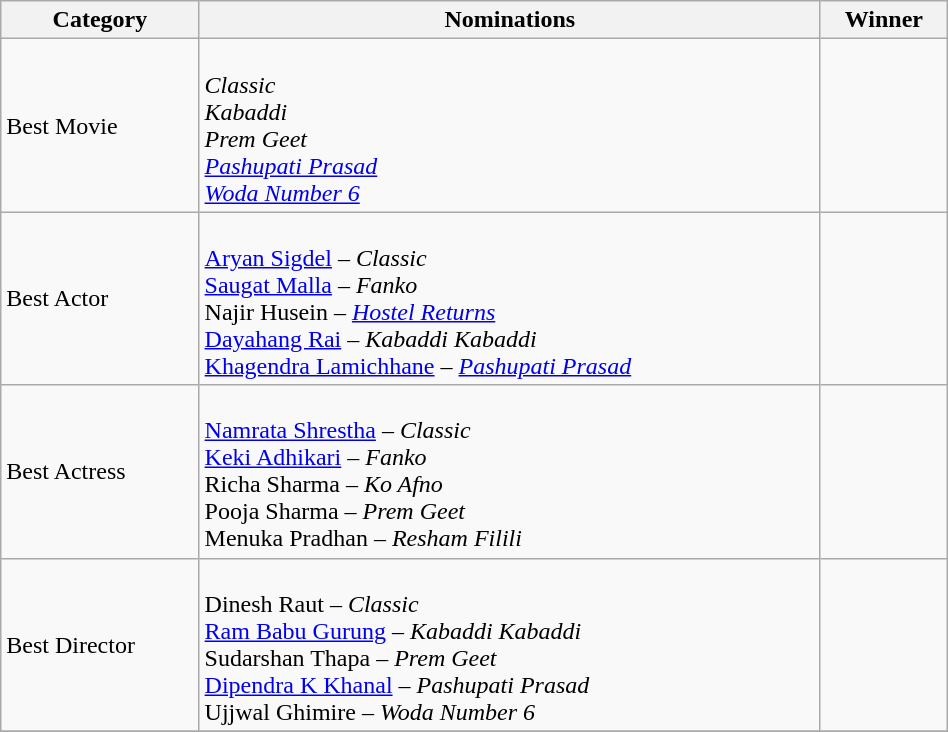<table class="wikitable" style="width:50%;"  >
<tr>
<th>Category</th>
<th>Nominations</th>
<th>Winner</th>
</tr>
<tr>
<td>Best Movie</td>
<td><br><em>Classic</em>
<br><em>Kabaddi</em>
<br><em>Prem Geet</em>
<br><em><a href='#'>Pashupati Prasad</a></em>
<br><em><a href='#'>Woda Number 6</a></em></td>
<td></td>
</tr>
<tr>
<td>Best Actor</td>
<td><br><a href='#'>Aryan Sigdel</a> – <em>Classic</em>
<br><a href='#'>Saugat Malla</a> – <em>Fanko</em>
<br>Najir Husein – <em><a href='#'>Hostel Returns</a></em>
<br><a href='#'>Dayahang Rai</a> – <em>Kabaddi Kabaddi</em>
<br><a href='#'>Khagendra Lamichhane</a> – <em><a href='#'>Pashupati Prasad</a></em></td>
<td></td>
</tr>
<tr>
<td>Best Actress</td>
<td><br><a href='#'>Namrata Shrestha</a> – <em>Classic</em>
<br><a href='#'>Keki Adhikari</a> – <em>Fanko</em>
<br>Richa Sharma – <em>Ko Afno</em>
<br>Pooja Sharma – <em>Prem Geet</em>
<br>Menuka Pradhan – <em>Resham Filili</em></td>
<td></td>
</tr>
<tr>
<td>Best Director</td>
<td><br>Dinesh Raut – <em>Classic</em>
<br><a href='#'>Ram Babu Gurung</a> – <em>Kabaddi Kabaddi</em>
<br>Sudarshan Thapa – <em>Prem Geet</em>
<br><a href='#'>Dipendra K Khanal</a> – <em>Pashupati Prasad</em>
<br>Ujjwal Ghimire – <em>Woda Number 6</em></td>
<td></td>
</tr>
<tr>
</tr>
</table>
